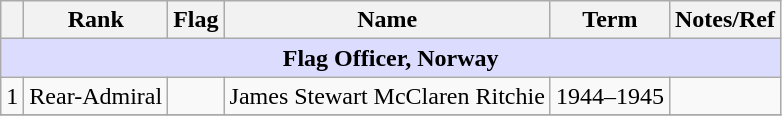<table class="wikitable">
<tr>
<th></th>
<th>Rank</th>
<th>Flag</th>
<th>Name</th>
<th>Term</th>
<th>Notes/Ref</th>
</tr>
<tr>
<td colspan="6" align="center" style="background:#dcdcfe;"><strong>Flag Officer, Norway</strong></td>
</tr>
<tr>
<td>1</td>
<td>Rear-Admiral</td>
<td></td>
<td>James Stewart McClaren Ritchie</td>
<td>1944–1945</td>
<td></td>
</tr>
<tr>
</tr>
</table>
